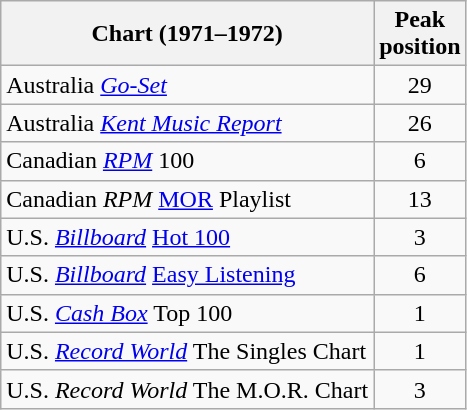<table class="wikitable sortable" style="text-align:center;">
<tr>
<th>Chart (1971–1972)</th>
<th>Peak<br>position</th>
</tr>
<tr>
<td style="text-align:left;">Australia <em><a href='#'>Go-Set</a></em></td>
<td>29</td>
</tr>
<tr>
<td style="text-align:left;">Australia <em> <a href='#'>Kent Music Report</a></em></td>
<td>26</td>
</tr>
<tr>
<td style="text-align:left;">Canadian <em><a href='#'>RPM</a></em> 100</td>
<td>6</td>
</tr>
<tr>
<td align="left">Canadian <em>RPM</em> <a href='#'>MOR</a> Playlist</td>
<td>13</td>
</tr>
<tr>
<td align="left">U.S. <em><a href='#'>Billboard</a></em> <a href='#'>Hot 100</a></td>
<td>3</td>
</tr>
<tr>
<td align="left">U.S. <em><a href='#'>Billboard</a></em> <a href='#'>Easy Listening</a></td>
<td>6</td>
</tr>
<tr>
<td align="left">U.S. <em><a href='#'>Cash Box</a></em> Top 100</td>
<td>1</td>
</tr>
<tr>
<td align="left">U.S. <em><a href='#'>Record World</a></em> The Singles Chart</td>
<td>1</td>
</tr>
<tr>
<td align="left">U.S. <em>Record World</em> The M.O.R. Chart</td>
<td>3</td>
</tr>
</table>
